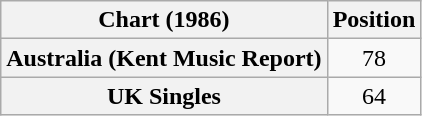<table class="wikitable sortable plainrowheaders" style="text-align:center">
<tr>
<th>Chart (1986)</th>
<th>Position</th>
</tr>
<tr>
<th scope="row">Australia (Kent Music Report)</th>
<td>78</td>
</tr>
<tr>
<th scope="row">UK Singles</th>
<td>64</td>
</tr>
</table>
